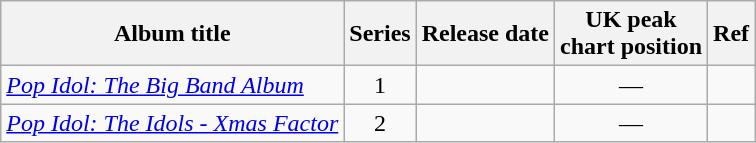<table class="wikitable sortable">
<tr>
<th>Album title</th>
<th>Series</th>
<th>Release date</th>
<th>UK peak<br>chart position</th>
<th class=unsortable>Ref</th>
</tr>
<tr>
<td><em><a href='#'>Pop Idol: The Big Band Album</a></em></td>
<td style="text-align:center;">1</td>
<td></td>
<td style="text-align:center;">—</td>
<td></td>
</tr>
<tr>
<td><em><a href='#'>Pop Idol: The Idols - Xmas Factor</a></em></td>
<td style="text-align:center;">2</td>
<td></td>
<td style="text-align:center;">—</td>
<td></td>
</tr>
</table>
